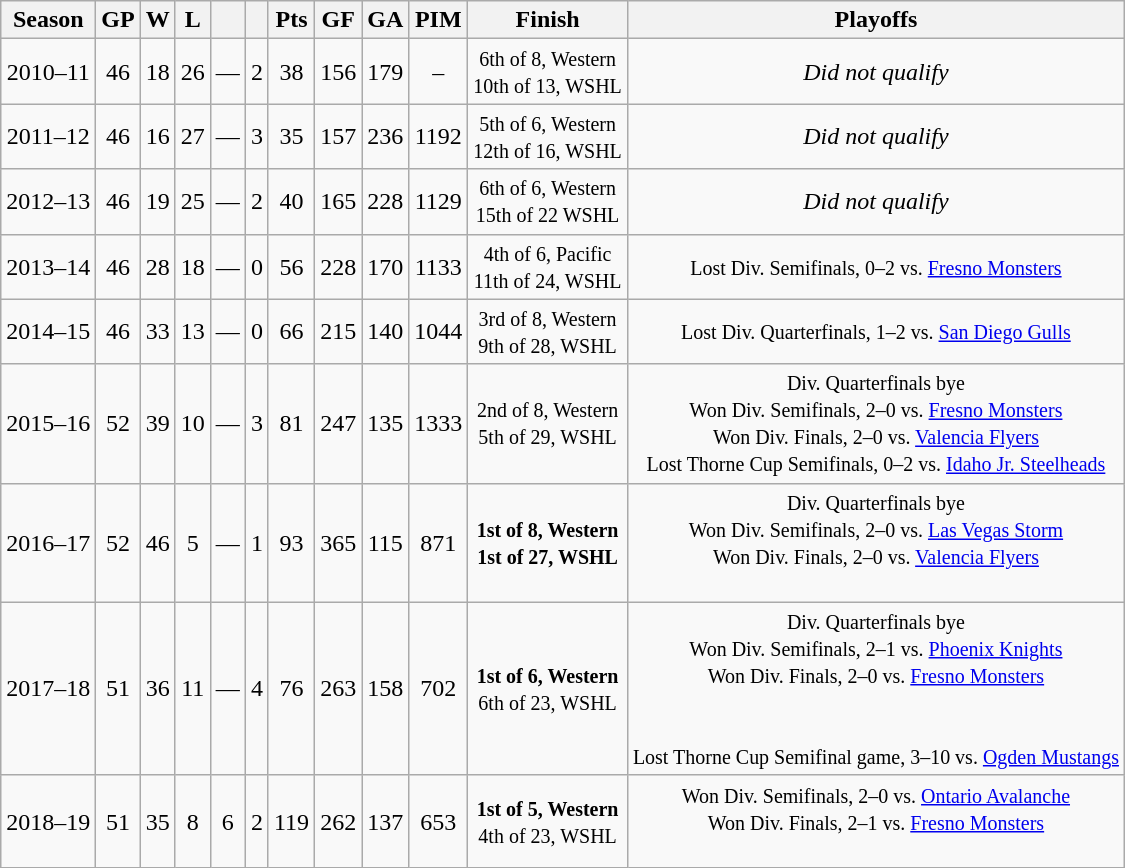<table class="wikitable" style="text-align:center">
<tr>
<th>Season</th>
<th>GP</th>
<th>W</th>
<th>L</th>
<th></th>
<th></th>
<th>Pts</th>
<th>GF</th>
<th>GA</th>
<th>PIM</th>
<th>Finish</th>
<th>Playoffs</th>
</tr>
<tr>
<td>2010–11</td>
<td>46</td>
<td>18</td>
<td>26</td>
<td>—</td>
<td>2</td>
<td>38</td>
<td>156</td>
<td>179</td>
<td>–</td>
<td><small>6th of 8, Western<br>10th of 13, WSHL</small></td>
<td><em>Did not qualify</em></td>
</tr>
<tr>
<td>2011–12</td>
<td>46</td>
<td>16</td>
<td>27</td>
<td>—</td>
<td>3</td>
<td>35</td>
<td>157</td>
<td>236</td>
<td>1192</td>
<td><small>5th of 6, Western<br>12th of 16, WSHL</small></td>
<td><em>Did not qualify</em></td>
</tr>
<tr>
<td>2012–13</td>
<td>46</td>
<td>19</td>
<td>25</td>
<td>—</td>
<td>2</td>
<td>40</td>
<td>165</td>
<td>228</td>
<td>1129</td>
<td><small>6th of 6, Western<br>15th of 22 WSHL</small></td>
<td><em>Did not qualify</em></td>
</tr>
<tr>
<td>2013–14</td>
<td>46</td>
<td>28</td>
<td>18</td>
<td>—</td>
<td>0</td>
<td>56</td>
<td>228</td>
<td>170</td>
<td>1133</td>
<td><small>4th of 6, Pacific<br>11th of 24, WSHL</small></td>
<td><small>Lost Div. Semifinals, 0–2 vs. <a href='#'>Fresno Monsters</a></small></td>
</tr>
<tr>
<td>2014–15</td>
<td>46</td>
<td>33</td>
<td>13</td>
<td>—</td>
<td>0</td>
<td>66</td>
<td>215</td>
<td>140</td>
<td>1044</td>
<td><small>3rd of 8, Western<br>9th of 28, WSHL</small></td>
<td><small>Lost Div. Quarterfinals, 1–2 vs. <a href='#'>San Diego Gulls</a></small></td>
</tr>
<tr>
<td>2015–16</td>
<td>52</td>
<td>39</td>
<td>10</td>
<td>—</td>
<td>3</td>
<td>81</td>
<td>247</td>
<td>135</td>
<td>1333</td>
<td><small>2nd of 8, Western<br>5th of 29, WSHL</small></td>
<td><small>Div. Quarterfinals bye<br>Won Div. Semifinals, 2–0 vs. <a href='#'>Fresno Monsters</a><br>Won Div. Finals, 2–0 vs. <a href='#'>Valencia Flyers</a><br>Lost Thorne Cup Semifinals, 0–2 vs. <a href='#'>Idaho Jr. Steelheads</a></small></td>
</tr>
<tr>
<td>2016–17</td>
<td>52</td>
<td>46</td>
<td>5</td>
<td>—</td>
<td>1</td>
<td>93</td>
<td>365</td>
<td>115</td>
<td>871</td>
<td><small><strong>1st of 8, Western</strong><br><strong>1st of 27, WSHL</strong></small></td>
<td><small>Div. Quarterfinals bye<br>Won Div. Semifinals, 2–0 vs. <a href='#'>Las Vegas Storm</a><br>Won Div. Finals, 2–0 vs. <a href='#'>Valencia Flyers</a><br><br></small></td>
</tr>
<tr>
<td>2017–18</td>
<td>51</td>
<td>36</td>
<td>11</td>
<td>—</td>
<td>4</td>
<td>76</td>
<td>263</td>
<td>158</td>
<td>702</td>
<td><small><strong>1st of 6, Western</strong><br>6th of 23, WSHL</small></td>
<td><small>Div. Quarterfinals bye<br>Won Div. Semifinals, 2–1 vs. <a href='#'>Phoenix Knights</a><br>Won Div. Finals, 2–0 vs. <a href='#'>Fresno Monsters</a><br><br><br>Lost Thorne Cup Semifinal game, 3–10 vs. <a href='#'>Ogden Mustangs</a></small></td>
</tr>
<tr>
<td>2018–19</td>
<td>51</td>
<td>35</td>
<td>8</td>
<td>6</td>
<td>2</td>
<td>119</td>
<td>262</td>
<td>137</td>
<td>653</td>
<td><small><strong>1st of 5, Western</strong><br>4th of 23, WSHL</small></td>
<td><small>Won Div. Semifinals, 2–0 vs. <a href='#'>Ontario Avalanche</a><br>Won Div. Finals, 2–1 vs. <a href='#'>Fresno Monsters</a><br><br></small></td>
</tr>
</table>
